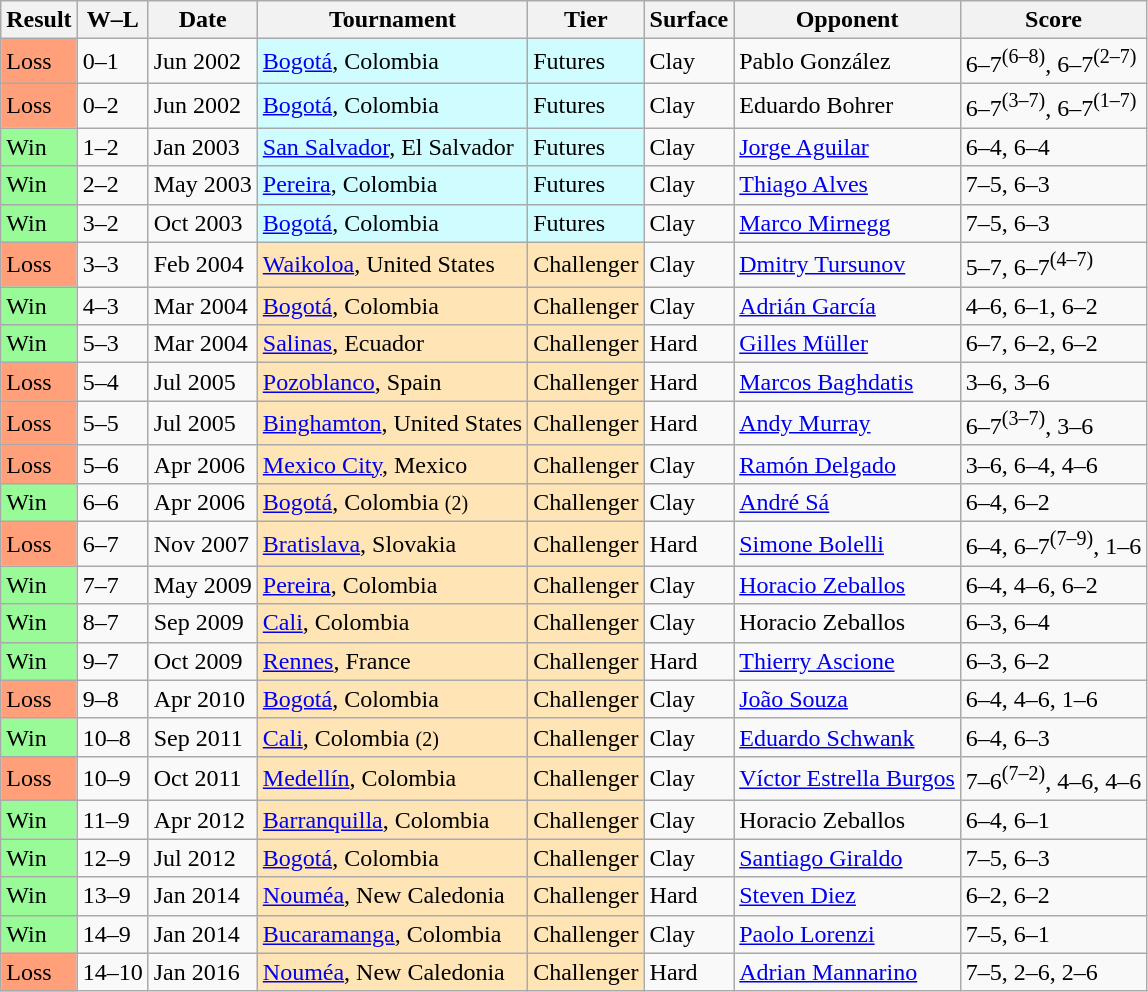<table class="sortable wikitable">
<tr>
<th>Result</th>
<th class="unsortable">W–L</th>
<th>Date</th>
<th>Tournament</th>
<th>Tier</th>
<th>Surface</th>
<th>Opponent</th>
<th class="unsortable">Score</th>
</tr>
<tr>
<td bgcolor="FFA07A">Loss</td>
<td>0–1</td>
<td>Jun 2002</td>
<td style="background:#cffcff;"><a href='#'>Bogotá</a>, Colombia</td>
<td style="background:#cffcff;">Futures</td>
<td>Clay</td>
<td> Pablo González</td>
<td>6–7<sup>(6–8)</sup>, 6–7<sup>(2–7)</sup></td>
</tr>
<tr>
<td bgcolor="FFA07A">Loss</td>
<td>0–2</td>
<td>Jun 2002</td>
<td style="background:#cffcff;"><a href='#'>Bogotá</a>, Colombia</td>
<td style="background:#cffcff;">Futures</td>
<td>Clay</td>
<td> Eduardo Bohrer</td>
<td>6–7<sup>(3–7)</sup>, 6–7<sup>(1–7)</sup></td>
</tr>
<tr>
<td bgcolor=98FB98>Win</td>
<td>1–2</td>
<td>Jan 2003</td>
<td style="background:#cffcff;"><a href='#'>San Salvador</a>, El Salvador</td>
<td style="background:#cffcff;">Futures</td>
<td>Clay</td>
<td> <a href='#'>Jorge Aguilar</a></td>
<td>6–4, 6–4</td>
</tr>
<tr>
<td bgcolor=98FB98>Win</td>
<td>2–2</td>
<td>May 2003</td>
<td style="background:#cffcff;"><a href='#'>Pereira</a>, Colombia</td>
<td style="background:#cffcff;">Futures</td>
<td>Clay</td>
<td> <a href='#'>Thiago Alves</a></td>
<td>7–5, 6–3</td>
</tr>
<tr>
<td bgcolor=98FB98>Win</td>
<td>3–2</td>
<td>Oct 2003</td>
<td style="background:#cffcff;"><a href='#'>Bogotá</a>, Colombia</td>
<td style="background:#cffcff;">Futures</td>
<td>Clay</td>
<td> <a href='#'>Marco Mirnegg</a></td>
<td>7–5, 6–3</td>
</tr>
<tr>
<td bgcolor="FFA07A">Loss</td>
<td>3–3</td>
<td>Feb 2004</td>
<td style="background:moccasin;"><a href='#'>Waikoloa</a>, United States</td>
<td style="background:moccasin;">Challenger</td>
<td>Clay</td>
<td> <a href='#'>Dmitry Tursunov</a></td>
<td>5–7, 6–7<sup>(4–7)</sup></td>
</tr>
<tr>
<td bgcolor=98FB98>Win</td>
<td>4–3</td>
<td>Mar 2004</td>
<td style="background:moccasin;"><a href='#'>Bogotá</a>, Colombia</td>
<td style="background:moccasin;">Challenger</td>
<td>Clay</td>
<td> <a href='#'>Adrián García</a></td>
<td>4–6, 6–1, 6–2</td>
</tr>
<tr>
<td bgcolor=98FB98>Win</td>
<td>5–3</td>
<td>Mar 2004</td>
<td style="background:moccasin;"><a href='#'>Salinas</a>, Ecuador</td>
<td style="background:moccasin;">Challenger</td>
<td>Hard</td>
<td> <a href='#'>Gilles Müller</a></td>
<td>6–7, 6–2, 6–2</td>
</tr>
<tr>
<td bgcolor="FFA07A">Loss</td>
<td>5–4</td>
<td>Jul 2005</td>
<td style="background:moccasin;"><a href='#'>Pozoblanco</a>, Spain</td>
<td style="background:moccasin;">Challenger</td>
<td>Hard</td>
<td> <a href='#'>Marcos Baghdatis</a></td>
<td>3–6, 3–6</td>
</tr>
<tr>
<td bgcolor="FFA07A">Loss</td>
<td>5–5</td>
<td>Jul 2005</td>
<td style="background:moccasin;"><a href='#'>Binghamton</a>, United States</td>
<td style="background:moccasin;">Challenger</td>
<td>Hard</td>
<td> <a href='#'>Andy Murray</a></td>
<td>6–7<sup>(3–7)</sup>, 3–6</td>
</tr>
<tr>
<td bgcolor="FFA07A">Loss</td>
<td>5–6</td>
<td>Apr 2006</td>
<td style="background:moccasin;"><a href='#'>Mexico City</a>, Mexico</td>
<td style="background:moccasin;">Challenger</td>
<td>Clay</td>
<td> <a href='#'>Ramón Delgado</a></td>
<td>3–6, 6–4, 4–6</td>
</tr>
<tr>
<td bgcolor=98FB98>Win</td>
<td>6–6</td>
<td>Apr 2006</td>
<td style="background:moccasin;"><a href='#'>Bogotá</a>, Colombia <small>(2)</small></td>
<td style="background:moccasin;">Challenger</td>
<td>Clay</td>
<td> <a href='#'>André Sá</a></td>
<td>6–4, 6–2</td>
</tr>
<tr>
<td bgcolor="FFA07A">Loss</td>
<td>6–7</td>
<td>Nov 2007</td>
<td style="background:moccasin;"><a href='#'>Bratislava</a>, Slovakia</td>
<td style="background:moccasin;">Challenger</td>
<td>Hard</td>
<td> <a href='#'>Simone Bolelli</a></td>
<td>6–4, 6–7<sup>(7–9)</sup>, 1–6</td>
</tr>
<tr>
<td bgcolor=98FB98>Win</td>
<td>7–7</td>
<td>May 2009</td>
<td style="background:moccasin;"><a href='#'>Pereira</a>, Colombia</td>
<td style="background:moccasin;">Challenger</td>
<td>Clay</td>
<td> <a href='#'>Horacio Zeballos</a></td>
<td>6–4, 4–6, 6–2</td>
</tr>
<tr>
<td bgcolor=98FB98>Win</td>
<td>8–7</td>
<td>Sep 2009</td>
<td style="background:moccasin;"><a href='#'>Cali</a>, Colombia</td>
<td style="background:moccasin;">Challenger</td>
<td>Clay</td>
<td> Horacio Zeballos</td>
<td>6–3, 6–4</td>
</tr>
<tr>
<td bgcolor=98FB98>Win</td>
<td>9–7</td>
<td>Oct 2009</td>
<td style="background:moccasin;"><a href='#'>Rennes</a>, France</td>
<td style="background:moccasin;">Challenger</td>
<td>Hard</td>
<td> <a href='#'>Thierry Ascione</a></td>
<td>6–3, 6–2</td>
</tr>
<tr>
<td bgcolor="FFA07A">Loss</td>
<td>9–8</td>
<td>Apr 2010</td>
<td style="background:moccasin;"><a href='#'>Bogotá</a>, Colombia</td>
<td style="background:moccasin;">Challenger</td>
<td>Clay</td>
<td> <a href='#'>João Souza</a></td>
<td>6–4, 4–6, 1–6</td>
</tr>
<tr>
<td bgcolor=98FB98>Win</td>
<td>10–8</td>
<td>Sep 2011</td>
<td style="background:moccasin;"><a href='#'>Cali</a>, Colombia <small>(2)</small></td>
<td style="background:moccasin;">Challenger</td>
<td>Clay</td>
<td> <a href='#'>Eduardo Schwank</a></td>
<td>6–4, 6–3</td>
</tr>
<tr>
<td bgcolor="FFA07A">Loss</td>
<td>10–9</td>
<td>Oct 2011</td>
<td style="background:moccasin;"><a href='#'>Medellín</a>, Colombia</td>
<td style="background:moccasin;">Challenger</td>
<td>Clay</td>
<td> <a href='#'>Víctor Estrella Burgos</a></td>
<td>7–6<sup>(7–2)</sup>, 4–6, 4–6</td>
</tr>
<tr>
<td bgcolor=98FB98>Win</td>
<td>11–9</td>
<td>Apr 2012</td>
<td style="background:moccasin;"><a href='#'>Barranquilla</a>, Colombia</td>
<td style="background:moccasin;">Challenger</td>
<td>Clay</td>
<td> Horacio Zeballos</td>
<td>6–4, 6–1</td>
</tr>
<tr>
<td bgcolor=98FB98>Win</td>
<td>12–9</td>
<td>Jul 2012</td>
<td style="background:moccasin;"><a href='#'>Bogotá</a>, Colombia</td>
<td style="background:moccasin;">Challenger</td>
<td>Clay</td>
<td> <a href='#'>Santiago Giraldo</a></td>
<td>7–5, 6–3</td>
</tr>
<tr>
<td bgcolor=98FB98>Win</td>
<td>13–9</td>
<td>Jan 2014</td>
<td style="background:moccasin;"><a href='#'>Nouméa</a>, New Caledonia</td>
<td style="background:moccasin;">Challenger</td>
<td>Hard</td>
<td> <a href='#'>Steven Diez</a></td>
<td>6–2, 6–2</td>
</tr>
<tr>
<td bgcolor=98FB98>Win</td>
<td>14–9</td>
<td>Jan 2014</td>
<td style="background:moccasin;"><a href='#'>Bucaramanga</a>, Colombia</td>
<td style="background:moccasin;">Challenger</td>
<td>Clay</td>
<td> <a href='#'>Paolo Lorenzi</a></td>
<td>7–5, 6–1</td>
</tr>
<tr>
<td bgcolor="FFA07A">Loss</td>
<td>14–10</td>
<td>Jan 2016</td>
<td style="background:moccasin;"><a href='#'>Nouméa</a>, New Caledonia</td>
<td style="background:moccasin;">Challenger</td>
<td>Hard</td>
<td> <a href='#'>Adrian Mannarino</a></td>
<td>7–5, 2–6, 2–6</td>
</tr>
</table>
